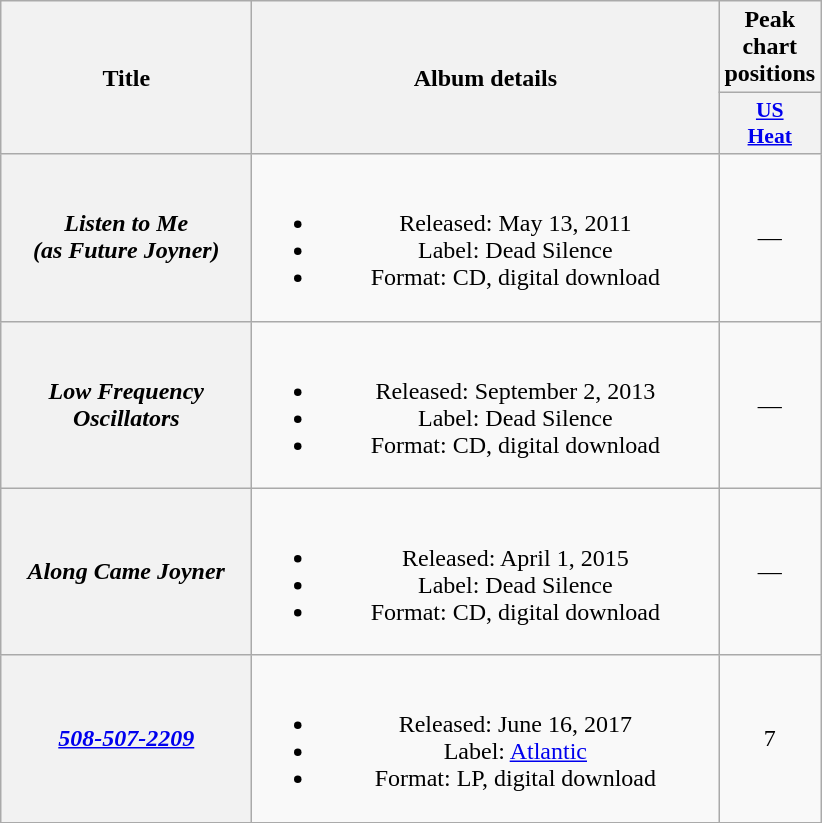<table class="wikitable plainrowheaders" style="text-align:center; border:1">
<tr>
<th scope="col" rowspan="2" style="width:10em;">Title</th>
<th scope="col" rowspan="2" style="width:19em;">Album details</th>
<th scope="col" colspan="1">Peak chart positions</th>
</tr>
<tr>
<th scope="col" style="width:2.2em;font-size:90%;"><a href='#'>US<br>Heat</a><br></th>
</tr>
<tr>
<th scope="row"><em>Listen to Me</em><br><span><em>(as Future Joyner)</em></span></th>
<td><br><ul><li>Released: May 13, 2011</li><li>Label: Dead Silence</li><li>Format: CD, digital download</li></ul></td>
<td>—</td>
</tr>
<tr>
<th scope="row"><em>Low Frequency Oscillators</em></th>
<td><br><ul><li>Released: September 2, 2013</li><li>Label: Dead Silence</li><li>Format: CD, digital download</li></ul></td>
<td>—</td>
</tr>
<tr>
<th scope="row"><em>Along Came Joyner</em></th>
<td><br><ul><li>Released: April 1, 2015</li><li>Label: Dead Silence</li><li>Format: CD, digital download</li></ul></td>
<td>—</td>
</tr>
<tr>
<th scope="row"><em><a href='#'>508-507-2209</a></em></th>
<td><br><ul><li>Released: June 16, 2017</li><li>Label: <a href='#'>Atlantic</a></li><li>Format: LP, digital download</li></ul></td>
<td>7</td>
</tr>
</table>
